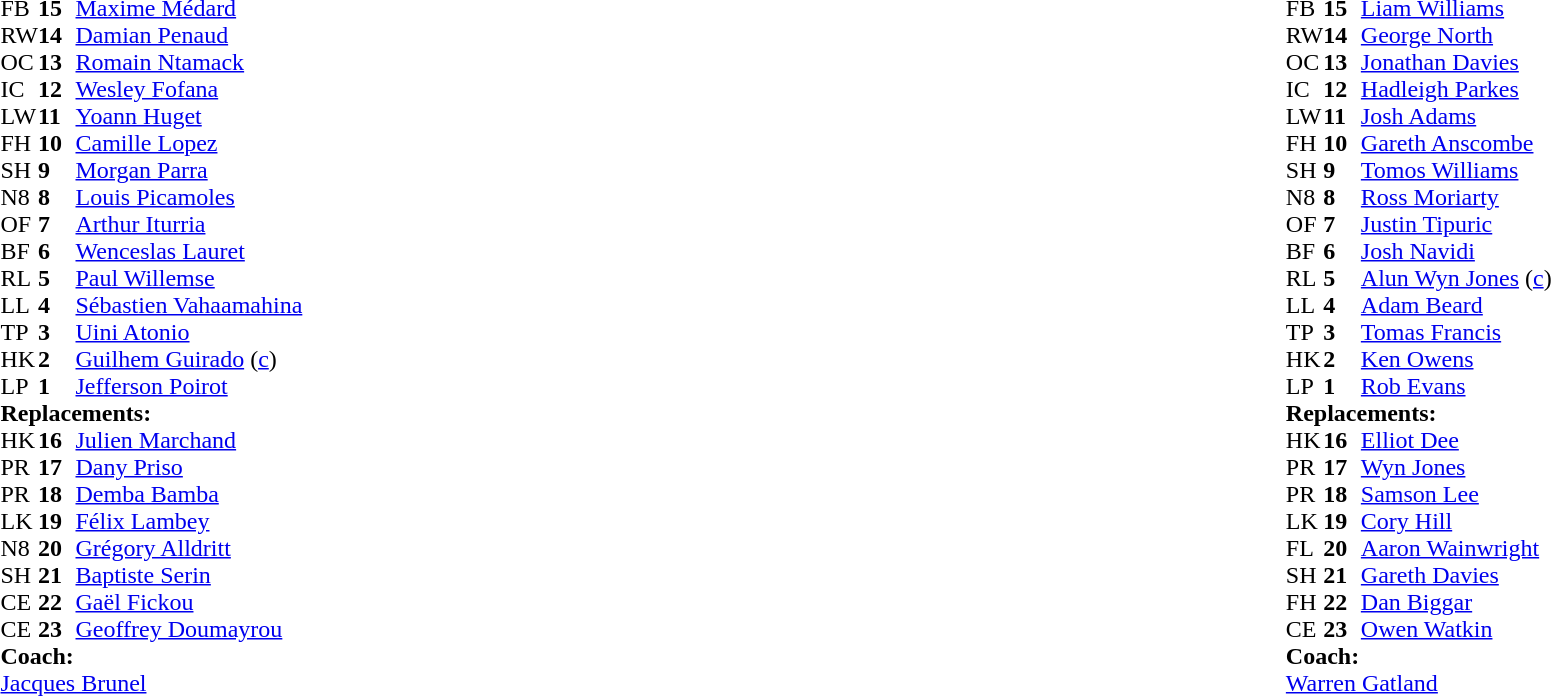<table style="width:100%">
<tr>
<td style="vertical-align:top; width:50%"><br><table cellspacing="0" cellpadding="0">
<tr>
<th width="25"></th>
<th width="25"></th>
</tr>
<tr>
<td>FB</td>
<td><strong>15</strong></td>
<td><a href='#'>Maxime Médard</a></td>
</tr>
<tr>
<td>RW</td>
<td><strong>14</strong></td>
<td><a href='#'>Damian Penaud</a></td>
<td></td>
<td></td>
</tr>
<tr>
<td>OC</td>
<td><strong>13</strong></td>
<td><a href='#'>Romain Ntamack</a></td>
</tr>
<tr>
<td>IC</td>
<td><strong>12</strong></td>
<td><a href='#'>Wesley Fofana</a></td>
<td></td>
<td></td>
</tr>
<tr>
<td>LW</td>
<td><strong>11</strong></td>
<td><a href='#'>Yoann Huget</a></td>
</tr>
<tr>
<td>FH</td>
<td><strong>10</strong></td>
<td><a href='#'>Camille Lopez</a></td>
</tr>
<tr>
<td>SH</td>
<td><strong>9</strong></td>
<td><a href='#'>Morgan Parra</a></td>
<td></td>
<td></td>
</tr>
<tr>
<td>N8</td>
<td><strong>8</strong></td>
<td><a href='#'>Louis Picamoles</a></td>
<td></td>
<td></td>
</tr>
<tr>
<td>OF</td>
<td><strong>7</strong></td>
<td><a href='#'>Arthur Iturria</a></td>
</tr>
<tr>
<td>BF</td>
<td><strong>6</strong></td>
<td><a href='#'>Wenceslas Lauret</a></td>
</tr>
<tr>
<td>RL</td>
<td><strong>5</strong></td>
<td><a href='#'>Paul Willemse</a></td>
<td></td>
<td></td>
</tr>
<tr>
<td>LL</td>
<td><strong>4</strong></td>
<td><a href='#'>Sébastien Vahaamahina</a></td>
</tr>
<tr>
<td>TP</td>
<td><strong>3</strong></td>
<td><a href='#'>Uini Atonio</a></td>
<td></td>
<td></td>
</tr>
<tr>
<td>HK</td>
<td><strong>2</strong></td>
<td><a href='#'>Guilhem Guirado</a> (<a href='#'>c</a>)</td>
<td></td>
<td></td>
</tr>
<tr>
<td>LP</td>
<td><strong>1</strong></td>
<td><a href='#'>Jefferson Poirot</a></td>
<td></td>
<td></td>
</tr>
<tr>
<td colspan=3><strong>Replacements:</strong></td>
</tr>
<tr>
<td>HK</td>
<td><strong>16</strong></td>
<td><a href='#'>Julien Marchand</a></td>
<td></td>
<td></td>
</tr>
<tr>
<td>PR</td>
<td><strong>17</strong></td>
<td><a href='#'>Dany Priso</a></td>
<td></td>
<td></td>
</tr>
<tr>
<td>PR</td>
<td><strong>18</strong></td>
<td><a href='#'>Demba Bamba</a></td>
<td></td>
<td></td>
</tr>
<tr>
<td>LK</td>
<td><strong>19</strong></td>
<td><a href='#'>Félix Lambey</a></td>
<td></td>
<td></td>
</tr>
<tr>
<td>N8</td>
<td><strong>20</strong></td>
<td><a href='#'>Grégory Alldritt</a></td>
<td></td>
<td></td>
</tr>
<tr>
<td>SH</td>
<td><strong>21</strong></td>
<td><a href='#'>Baptiste Serin</a></td>
<td></td>
<td></td>
</tr>
<tr>
<td>CE</td>
<td><strong>22</strong></td>
<td><a href='#'>Gaël Fickou</a></td>
<td></td>
<td></td>
</tr>
<tr>
<td>CE</td>
<td><strong>23</strong></td>
<td><a href='#'>Geoffrey Doumayrou</a></td>
<td></td>
<td></td>
</tr>
<tr>
<td colspan="3"><strong>Coach:</strong></td>
</tr>
<tr>
<td colspan="4"><a href='#'>Jacques Brunel</a></td>
</tr>
</table>
</td>
<td style="vertical-align:top"></td>
<td style="vertical-align:top; width:50%"><br><table cellspacing="0" cellpadding="0" style="margin:auto">
<tr>
<th width="25"></th>
<th width="25"></th>
</tr>
<tr>
<td>FB</td>
<td><strong>15</strong></td>
<td><a href='#'>Liam Williams</a></td>
<td></td>
<td></td>
<td></td>
</tr>
<tr>
<td>RW</td>
<td><strong>14</strong></td>
<td><a href='#'>George North</a></td>
</tr>
<tr>
<td>OC</td>
<td><strong>13</strong></td>
<td><a href='#'>Jonathan Davies</a></td>
</tr>
<tr>
<td>IC</td>
<td><strong>12</strong></td>
<td><a href='#'>Hadleigh Parkes</a></td>
<td></td>
<td></td>
</tr>
<tr>
<td>LW</td>
<td><strong>11</strong></td>
<td><a href='#'>Josh Adams</a></td>
</tr>
<tr>
<td>FH</td>
<td><strong>10</strong></td>
<td><a href='#'>Gareth Anscombe</a></td>
<td></td>
<td></td>
<td></td>
</tr>
<tr>
<td>SH</td>
<td><strong>9</strong></td>
<td><a href='#'>Tomos Williams</a></td>
<td></td>
<td></td>
</tr>
<tr>
<td>N8</td>
<td><strong>8</strong></td>
<td><a href='#'>Ross Moriarty</a></td>
</tr>
<tr>
<td>OF</td>
<td><strong>7</strong></td>
<td><a href='#'>Justin Tipuric</a></td>
</tr>
<tr>
<td>BF</td>
<td><strong>6</strong></td>
<td><a href='#'>Josh Navidi</a></td>
<td></td>
<td></td>
</tr>
<tr>
<td>RL</td>
<td><strong>5</strong></td>
<td><a href='#'>Alun Wyn Jones</a> (<a href='#'>c</a>)</td>
</tr>
<tr>
<td>LL</td>
<td><strong>4</strong></td>
<td><a href='#'>Adam Beard</a></td>
<td></td>
<td></td>
</tr>
<tr>
<td>TP</td>
<td><strong>3</strong></td>
<td><a href='#'>Tomas Francis</a></td>
<td></td>
<td></td>
</tr>
<tr>
<td>HK</td>
<td><strong>2</strong></td>
<td><a href='#'>Ken Owens</a></td>
<td></td>
<td></td>
</tr>
<tr>
<td>LP</td>
<td><strong>1</strong></td>
<td><a href='#'>Rob Evans</a></td>
<td></td>
<td></td>
</tr>
<tr>
<td colspan=3><strong>Replacements:</strong></td>
</tr>
<tr>
<td>HK</td>
<td><strong>16</strong></td>
<td><a href='#'>Elliot Dee</a></td>
<td></td>
<td></td>
</tr>
<tr>
<td>PR</td>
<td><strong>17</strong></td>
<td><a href='#'>Wyn Jones</a></td>
<td></td>
<td></td>
</tr>
<tr>
<td>PR</td>
<td><strong>18</strong></td>
<td><a href='#'>Samson Lee</a></td>
<td></td>
<td></td>
</tr>
<tr>
<td>LK</td>
<td><strong>19</strong></td>
<td><a href='#'>Cory Hill</a></td>
<td></td>
<td></td>
</tr>
<tr>
<td>FL</td>
<td><strong>20</strong></td>
<td><a href='#'>Aaron Wainwright</a></td>
<td></td>
<td></td>
</tr>
<tr>
<td>SH</td>
<td><strong>21</strong></td>
<td><a href='#'>Gareth Davies</a></td>
<td></td>
<td></td>
</tr>
<tr>
<td>FH</td>
<td><strong>22</strong></td>
<td><a href='#'>Dan Biggar</a></td>
<td></td>
<td></td>
</tr>
<tr>
<td>CE</td>
<td><strong>23</strong></td>
<td><a href='#'>Owen Watkin</a></td>
<td></td>
<td></td>
</tr>
<tr>
<td colspan="3"><strong>Coach:</strong></td>
</tr>
<tr>
<td colspan="4"><a href='#'>Warren Gatland</a></td>
</tr>
</table>
</td>
</tr>
</table>
